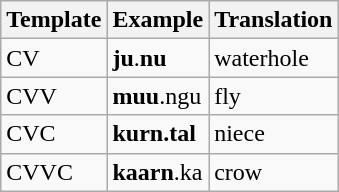<table class="wikitable">
<tr>
<th>Template</th>
<th>Example</th>
<th>Translation</th>
</tr>
<tr>
<td>CV</td>
<td><strong>ju</strong>.<strong>nu</strong></td>
<td>waterhole</td>
</tr>
<tr>
<td>CVV</td>
<td><strong>muu</strong>.ngu</td>
<td>fly</td>
</tr>
<tr>
<td>CVC</td>
<td><strong>kurn.tal</strong></td>
<td>niece</td>
</tr>
<tr>
<td>CVVC</td>
<td><strong>kaarn</strong>.ka</td>
<td>crow</td>
</tr>
</table>
